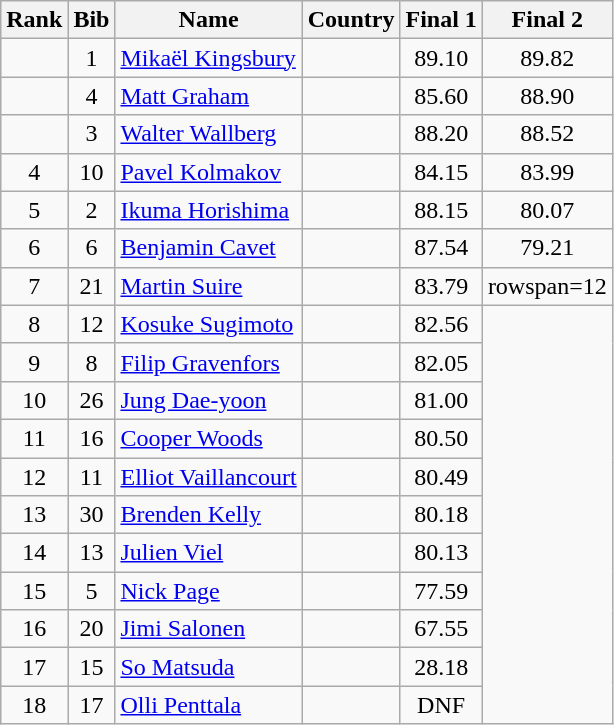<table class="wikitable sortable" style="text-align:center">
<tr>
<th>Rank</th>
<th>Bib</th>
<th>Name</th>
<th>Country</th>
<th>Final 1</th>
<th>Final 2</th>
</tr>
<tr>
<td></td>
<td>1</td>
<td align=left><a href='#'>Mikaël Kingsbury</a></td>
<td align=left></td>
<td>89.10</td>
<td>89.82</td>
</tr>
<tr>
<td></td>
<td>4</td>
<td align=left><a href='#'>Matt Graham</a></td>
<td align=left></td>
<td>85.60</td>
<td>88.90</td>
</tr>
<tr>
<td></td>
<td>3</td>
<td align=left><a href='#'>Walter Wallberg</a></td>
<td align=left></td>
<td>88.20</td>
<td>88.52</td>
</tr>
<tr>
<td>4</td>
<td>10</td>
<td align=left><a href='#'>Pavel Kolmakov</a></td>
<td align=left></td>
<td>84.15</td>
<td>83.99</td>
</tr>
<tr>
<td>5</td>
<td>2</td>
<td align=left><a href='#'>Ikuma Horishima</a></td>
<td align=left></td>
<td>88.15</td>
<td>80.07</td>
</tr>
<tr>
<td>6</td>
<td>6</td>
<td align=left><a href='#'>Benjamin Cavet</a></td>
<td align=left></td>
<td>87.54</td>
<td>79.21</td>
</tr>
<tr>
<td>7</td>
<td>21</td>
<td align=left><a href='#'>Martin Suire</a></td>
<td align=left></td>
<td>83.79</td>
<td>rowspan=12 </td>
</tr>
<tr>
<td>8</td>
<td>12</td>
<td align=left><a href='#'>Kosuke Sugimoto</a></td>
<td align=left></td>
<td>82.56</td>
</tr>
<tr>
<td>9</td>
<td>8</td>
<td align=left><a href='#'>Filip Gravenfors</a></td>
<td align=left></td>
<td>82.05</td>
</tr>
<tr>
<td>10</td>
<td>26</td>
<td align=left><a href='#'>Jung Dae-yoon</a></td>
<td align=left></td>
<td>81.00</td>
</tr>
<tr>
<td>11</td>
<td>16</td>
<td align=left><a href='#'>Cooper Woods</a></td>
<td align=left></td>
<td>80.50</td>
</tr>
<tr>
<td>12</td>
<td>11</td>
<td align=left><a href='#'>Elliot Vaillancourt</a></td>
<td align=left></td>
<td>80.49</td>
</tr>
<tr>
<td>13</td>
<td>30</td>
<td align=left><a href='#'>Brenden Kelly</a></td>
<td align=left></td>
<td>80.18</td>
</tr>
<tr>
<td>14</td>
<td>13</td>
<td align=left><a href='#'>Julien Viel</a></td>
<td align=left></td>
<td>80.13</td>
</tr>
<tr>
<td>15</td>
<td>5</td>
<td align=left><a href='#'>Nick Page</a></td>
<td align=left></td>
<td>77.59</td>
</tr>
<tr>
<td>16</td>
<td>20</td>
<td align=left><a href='#'>Jimi Salonen</a></td>
<td align=left></td>
<td>67.55</td>
</tr>
<tr>
<td>17</td>
<td>15</td>
<td align=left><a href='#'>So Matsuda</a></td>
<td align=left></td>
<td>28.18</td>
</tr>
<tr>
<td>18</td>
<td>17</td>
<td align=left><a href='#'>Olli Penttala</a></td>
<td align=left></td>
<td>DNF</td>
</tr>
</table>
